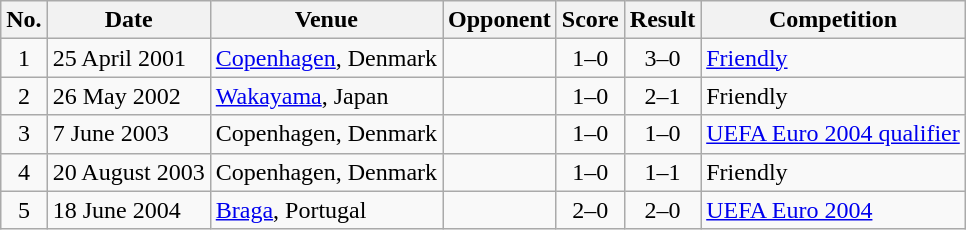<table class="wikitable sortable">
<tr>
<th scope="col">No.</th>
<th scope="col">Date</th>
<th scope="col">Venue</th>
<th scope="col">Opponent</th>
<th scope="col">Score</th>
<th scope="col">Result</th>
<th scope="col">Competition</th>
</tr>
<tr>
<td align="center">1</td>
<td>25 April 2001</td>
<td><a href='#'>Copenhagen</a>, Denmark</td>
<td></td>
<td align="center">1–0</td>
<td align="center">3–0</td>
<td><a href='#'>Friendly</a></td>
</tr>
<tr>
<td align="center">2</td>
<td>26 May 2002</td>
<td><a href='#'>Wakayama</a>, Japan</td>
<td></td>
<td align="center">1–0</td>
<td align="center">2–1</td>
<td>Friendly</td>
</tr>
<tr>
<td align="center">3</td>
<td>7 June 2003</td>
<td>Copenhagen, Denmark</td>
<td></td>
<td align="center">1–0</td>
<td align="center">1–0</td>
<td><a href='#'>UEFA Euro 2004 qualifier</a></td>
</tr>
<tr>
<td align="center">4</td>
<td>20 August 2003</td>
<td>Copenhagen, Denmark</td>
<td></td>
<td align="center">1–0</td>
<td align="center">1–1</td>
<td>Friendly</td>
</tr>
<tr>
<td align="center">5</td>
<td>18 June 2004</td>
<td><a href='#'>Braga</a>, Portugal</td>
<td></td>
<td align="center">2–0</td>
<td align="center">2–0</td>
<td><a href='#'>UEFA Euro 2004</a></td>
</tr>
</table>
